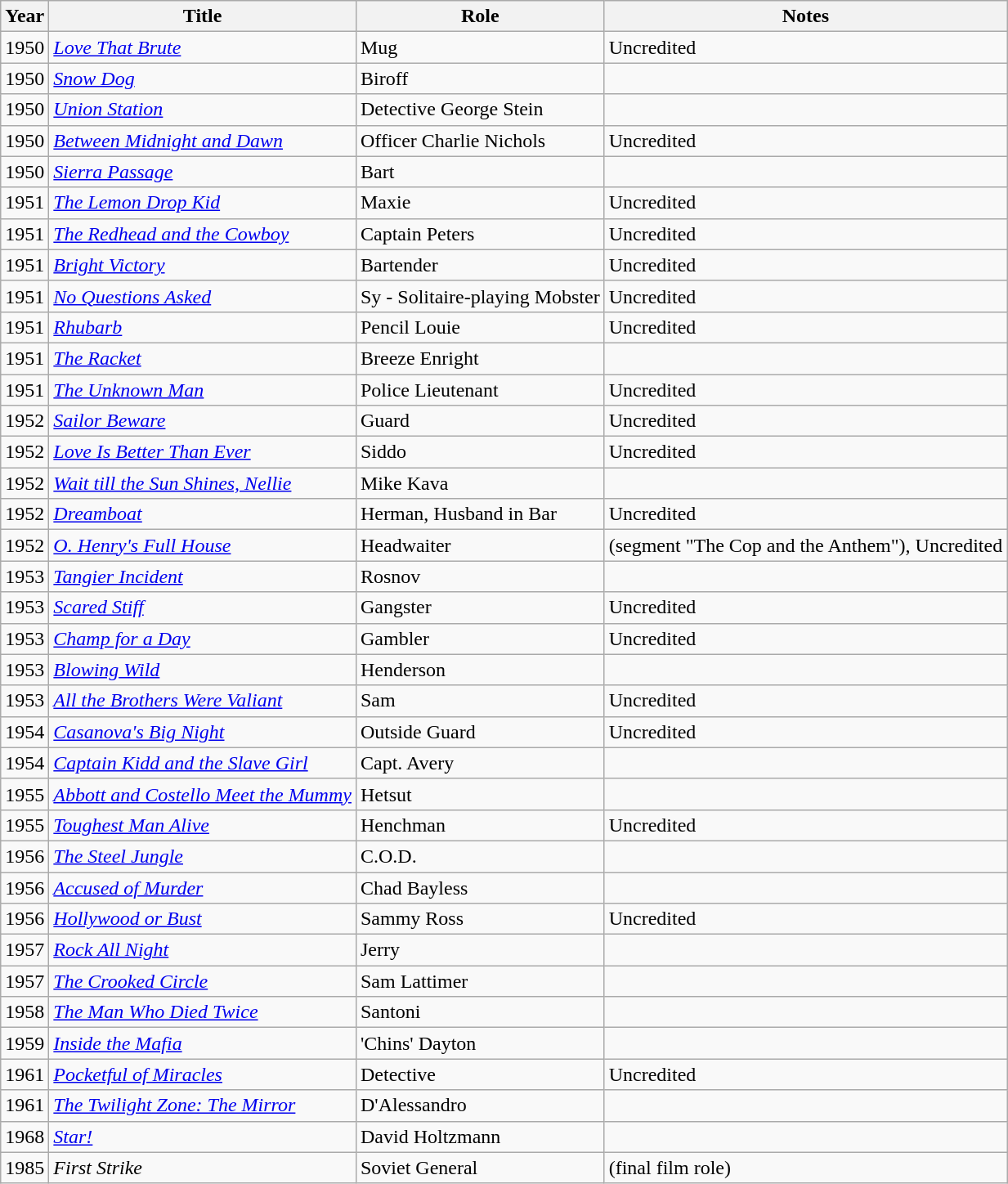<table class="wikitable">
<tr>
<th>Year</th>
<th>Title</th>
<th>Role</th>
<th>Notes</th>
</tr>
<tr>
<td>1950</td>
<td><em><a href='#'>Love That Brute</a></em></td>
<td>Mug</td>
<td>Uncredited</td>
</tr>
<tr>
<td>1950</td>
<td><em><a href='#'>Snow Dog</a></em></td>
<td>Biroff</td>
<td></td>
</tr>
<tr>
<td>1950</td>
<td><em><a href='#'>Union Station</a></em></td>
<td>Detective George Stein</td>
<td></td>
</tr>
<tr>
<td>1950</td>
<td><em><a href='#'>Between Midnight and Dawn</a></em></td>
<td>Officer Charlie Nichols</td>
<td>Uncredited</td>
</tr>
<tr>
<td>1950</td>
<td><em><a href='#'>Sierra Passage</a></em></td>
<td>Bart</td>
<td></td>
</tr>
<tr>
<td>1951</td>
<td><em><a href='#'>The Lemon Drop Kid</a></em></td>
<td>Maxie</td>
<td>Uncredited</td>
</tr>
<tr>
<td>1951</td>
<td><em><a href='#'>The Redhead and the Cowboy</a></em></td>
<td>Captain Peters</td>
<td>Uncredited</td>
</tr>
<tr>
<td>1951</td>
<td><em><a href='#'>Bright Victory</a></em></td>
<td>Bartender</td>
<td>Uncredited</td>
</tr>
<tr>
<td>1951</td>
<td><em><a href='#'>No Questions Asked</a></em></td>
<td>Sy - Solitaire-playing Mobster</td>
<td>Uncredited</td>
</tr>
<tr>
<td>1951</td>
<td><em><a href='#'>Rhubarb</a></em></td>
<td>Pencil Louie</td>
<td>Uncredited</td>
</tr>
<tr>
<td>1951</td>
<td><em><a href='#'>The Racket</a></em></td>
<td>Breeze Enright</td>
<td></td>
</tr>
<tr>
<td>1951</td>
<td><em><a href='#'>The Unknown Man</a></em></td>
<td>Police Lieutenant</td>
<td>Uncredited</td>
</tr>
<tr>
<td>1952</td>
<td><em><a href='#'>Sailor Beware</a></em></td>
<td>Guard</td>
<td>Uncredited</td>
</tr>
<tr>
<td>1952</td>
<td><em><a href='#'>Love Is Better Than Ever</a></em></td>
<td>Siddo</td>
<td>Uncredited</td>
</tr>
<tr>
<td>1952</td>
<td><em><a href='#'>Wait till the Sun Shines, Nellie</a></em></td>
<td>Mike Kava</td>
<td></td>
</tr>
<tr>
<td>1952</td>
<td><em><a href='#'>Dreamboat</a></em></td>
<td>Herman, Husband in Bar</td>
<td>Uncredited</td>
</tr>
<tr>
<td>1952</td>
<td><em><a href='#'>O. Henry's Full House</a></em></td>
<td>Headwaiter</td>
<td>(segment "The Cop and the Anthem"), Uncredited</td>
</tr>
<tr>
<td>1953</td>
<td><em><a href='#'>Tangier Incident</a></em></td>
<td>Rosnov</td>
<td></td>
</tr>
<tr>
<td>1953</td>
<td><em><a href='#'>Scared Stiff</a></em></td>
<td>Gangster</td>
<td>Uncredited</td>
</tr>
<tr>
<td>1953</td>
<td><em><a href='#'>Champ for a Day</a></em></td>
<td>Gambler</td>
<td>Uncredited</td>
</tr>
<tr>
<td>1953</td>
<td><em><a href='#'>Blowing Wild</a></em></td>
<td>Henderson</td>
<td></td>
</tr>
<tr>
<td>1953</td>
<td><em><a href='#'>All the Brothers Were Valiant</a></em></td>
<td>Sam</td>
<td>Uncredited</td>
</tr>
<tr>
<td>1954</td>
<td><em><a href='#'>Casanova's Big Night</a></em></td>
<td>Outside Guard</td>
<td>Uncredited</td>
</tr>
<tr>
<td>1954</td>
<td><em><a href='#'>Captain Kidd and the Slave Girl</a></em></td>
<td>Capt. Avery</td>
<td></td>
</tr>
<tr>
<td>1955</td>
<td><em><a href='#'>Abbott and Costello Meet the Mummy</a></em></td>
<td>Hetsut</td>
<td></td>
</tr>
<tr>
<td>1955</td>
<td><em><a href='#'>Toughest Man Alive</a></em></td>
<td>Henchman</td>
<td>Uncredited</td>
</tr>
<tr>
<td>1956</td>
<td><em><a href='#'>The Steel Jungle</a></em></td>
<td>C.O.D.</td>
<td></td>
</tr>
<tr>
<td>1956</td>
<td><em><a href='#'>Accused of Murder</a></em></td>
<td>Chad Bayless</td>
<td></td>
</tr>
<tr>
<td>1956</td>
<td><em><a href='#'>Hollywood or Bust</a></em></td>
<td>Sammy Ross</td>
<td>Uncredited</td>
</tr>
<tr>
<td>1957</td>
<td><em><a href='#'>Rock All Night</a></em></td>
<td>Jerry</td>
<td></td>
</tr>
<tr>
<td>1957</td>
<td><em><a href='#'>The Crooked Circle</a></em></td>
<td>Sam Lattimer</td>
<td></td>
</tr>
<tr>
<td>1958</td>
<td><em><a href='#'>The Man Who Died Twice</a></em></td>
<td>Santoni</td>
<td></td>
</tr>
<tr>
<td>1959</td>
<td><em><a href='#'>Inside the Mafia</a></em></td>
<td>'Chins' Dayton</td>
<td></td>
</tr>
<tr>
<td>1961</td>
<td><em><a href='#'>Pocketful of Miracles</a></em></td>
<td>Detective</td>
<td>Uncredited</td>
</tr>
<tr>
<td>1961</td>
<td><em><a href='#'>The Twilight Zone: The Mirror</a></em></td>
<td>D'Alessandro</td>
<td></td>
</tr>
<tr>
<td>1968</td>
<td><em><a href='#'>Star!</a></em></td>
<td>David Holtzmann</td>
<td></td>
</tr>
<tr>
<td>1985</td>
<td><em>First Strike</em></td>
<td>Soviet General</td>
<td>(final film role)</td>
</tr>
</table>
